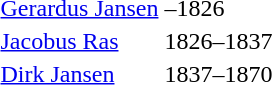<table>
<tr>
<td><a href='#'>Gerardus Jansen</a></td>
<td>–1826</td>
</tr>
<tr>
<td><a href='#'>Jacobus Ras</a></td>
<td>1826–1837</td>
</tr>
<tr>
<td><a href='#'>Dirk Jansen</a></td>
<td>1837–1870</td>
</tr>
<tr>
</tr>
</table>
